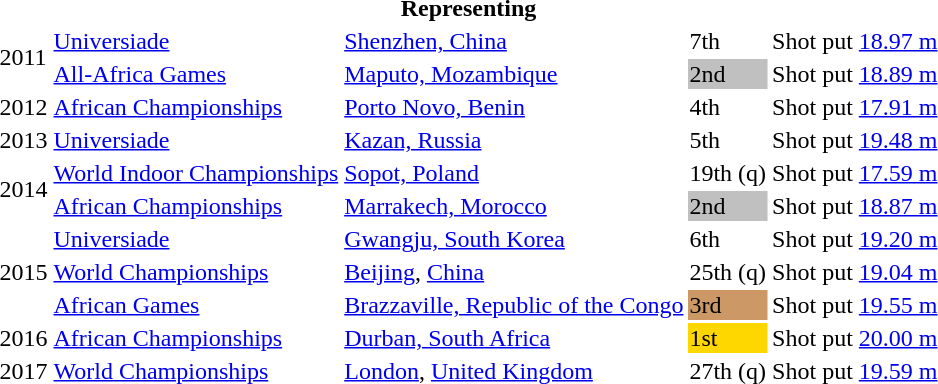<table>
<tr>
<th colspan="6">Representing </th>
</tr>
<tr>
<td rowspan=2>2011</td>
<td><a href='#'>Universiade</a></td>
<td><a href='#'>Shenzhen, China</a></td>
<td>7th</td>
<td>Shot put</td>
<td><a href='#'>18.97 m</a></td>
</tr>
<tr>
<td><a href='#'>All-Africa Games</a></td>
<td><a href='#'>Maputo, Mozambique</a></td>
<td bgcolor=silver>2nd</td>
<td>Shot put</td>
<td><a href='#'>18.89 m</a></td>
</tr>
<tr>
<td>2012</td>
<td><a href='#'>African Championships</a></td>
<td><a href='#'>Porto Novo, Benin</a></td>
<td>4th</td>
<td>Shot put</td>
<td><a href='#'>17.91 m</a></td>
</tr>
<tr>
<td>2013</td>
<td><a href='#'>Universiade</a></td>
<td><a href='#'>Kazan, Russia</a></td>
<td>5th</td>
<td>Shot put</td>
<td><a href='#'>19.48 m</a></td>
</tr>
<tr>
<td rowspan=2>2014</td>
<td><a href='#'>World Indoor Championships</a></td>
<td><a href='#'>Sopot, Poland</a></td>
<td>19th (q)</td>
<td>Shot put</td>
<td><a href='#'>17.59 m</a></td>
</tr>
<tr>
<td><a href='#'>African Championships</a></td>
<td><a href='#'>Marrakech, Morocco</a></td>
<td bgcolor=silver>2nd</td>
<td>Shot put</td>
<td><a href='#'>18.87 m</a></td>
</tr>
<tr>
<td rowspan=3>2015</td>
<td><a href='#'>Universiade</a></td>
<td><a href='#'>Gwangju, South Korea</a></td>
<td>6th</td>
<td>Shot put</td>
<td><a href='#'>19.20 m</a></td>
</tr>
<tr>
<td><a href='#'>World Championships</a></td>
<td><a href='#'>Beijing</a>, <a href='#'>China</a></td>
<td>25th (q)</td>
<td>Shot put</td>
<td><a href='#'>19.04 m</a></td>
</tr>
<tr>
<td><a href='#'>African Games</a></td>
<td><a href='#'>Brazzaville, Republic of the Congo</a></td>
<td bgcolor=cc9966>3rd</td>
<td>Shot put</td>
<td><a href='#'>19.55 m</a></td>
</tr>
<tr>
<td>2016</td>
<td><a href='#'>African Championships</a></td>
<td><a href='#'>Durban, South Africa</a></td>
<td bgcolor=gold>1st</td>
<td>Shot put</td>
<td><a href='#'>20.00 m</a></td>
</tr>
<tr>
<td>2017</td>
<td><a href='#'>World Championships</a></td>
<td><a href='#'>London</a>, <a href='#'>United Kingdom</a></td>
<td>27th (q)</td>
<td>Shot put</td>
<td><a href='#'>19.59 m</a></td>
</tr>
</table>
